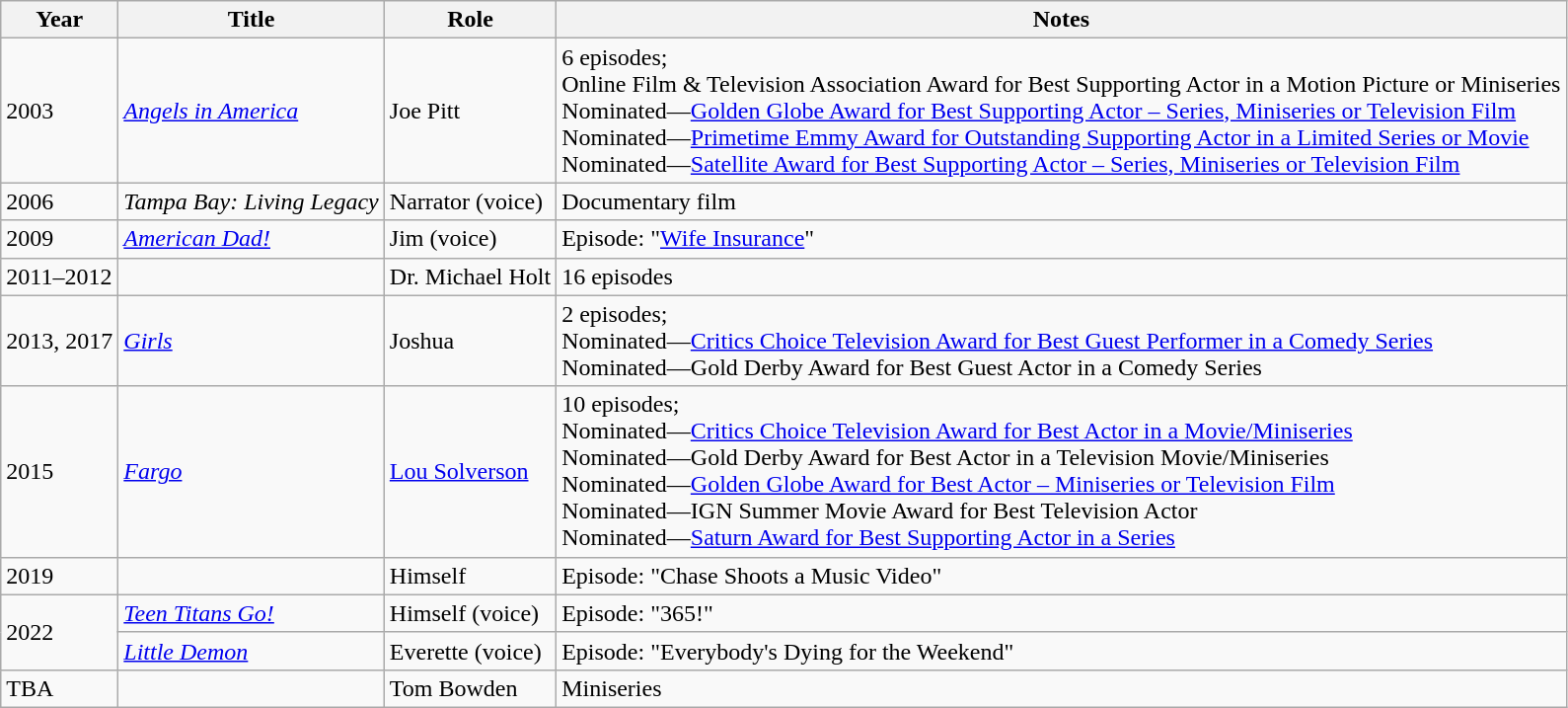<table class="wikitable sortable">
<tr>
<th scope="col">Year</th>
<th scope="col">Title</th>
<th scope="col">Role</th>
<th scope="col" class="unsortable">Notes</th>
</tr>
<tr>
<td>2003</td>
<td><em><a href='#'>Angels in America</a></em></td>
<td>Joe Pitt</td>
<td>6 episodes;<br>Online Film & Television Association Award for Best Supporting Actor in a Motion Picture or Miniseries<br>Nominated—<a href='#'>Golden Globe Award for Best Supporting Actor – Series, Miniseries or Television Film</a><br>Nominated—<a href='#'>Primetime Emmy Award for Outstanding Supporting Actor in a Limited Series or Movie</a><br>Nominated—<a href='#'>Satellite Award for Best Supporting Actor – Series, Miniseries or Television Film</a></td>
</tr>
<tr>
<td>2006</td>
<td><em>Tampa Bay: Living Legacy</em></td>
<td>Narrator (voice)</td>
<td>Documentary film</td>
</tr>
<tr>
<td>2009</td>
<td><em><a href='#'>American Dad!</a></em></td>
<td>Jim (voice)</td>
<td>Episode: "<a href='#'>Wife Insurance</a>"</td>
</tr>
<tr>
<td>2011–2012</td>
<td><em></em></td>
<td>Dr. Michael Holt</td>
<td>16 episodes</td>
</tr>
<tr>
<td>2013, 2017</td>
<td><em><a href='#'>Girls</a></em></td>
<td>Joshua</td>
<td>2 episodes;<br>Nominated—<a href='#'>Critics Choice Television Award for Best Guest Performer in a Comedy Series</a><br>Nominated—Gold Derby Award for Best Guest Actor in a Comedy Series</td>
</tr>
<tr>
<td>2015</td>
<td><em><a href='#'>Fargo</a></em></td>
<td><a href='#'>Lou Solverson</a></td>
<td>10 episodes;<br>Nominated—<a href='#'>Critics Choice Television Award for Best Actor in a Movie/Miniseries</a><br>Nominated—Gold Derby Award for Best Actor in a Television Movie/Miniseries<br>Nominated—<a href='#'>Golden Globe Award for Best Actor – Miniseries or Television Film</a><br>Nominated—IGN Summer Movie Award for Best Television Actor<br>Nominated—<a href='#'>Saturn Award for Best Supporting Actor in a Series</a></td>
</tr>
<tr>
<td>2019</td>
<td><em></em></td>
<td>Himself</td>
<td>Episode: "Chase Shoots a Music Video"</td>
</tr>
<tr>
<td rowspan="2">2022</td>
<td><em><a href='#'>Teen Titans Go!</a></em></td>
<td>Himself (voice)</td>
<td>Episode: "365!"</td>
</tr>
<tr>
<td><em><a href='#'>Little Demon</a></em></td>
<td>Everette (voice)</td>
<td>Episode: "Everybody's Dying for the Weekend"</td>
</tr>
<tr>
<td>TBA</td>
<td></td>
<td>Tom Bowden</td>
<td>Miniseries</td>
</tr>
</table>
